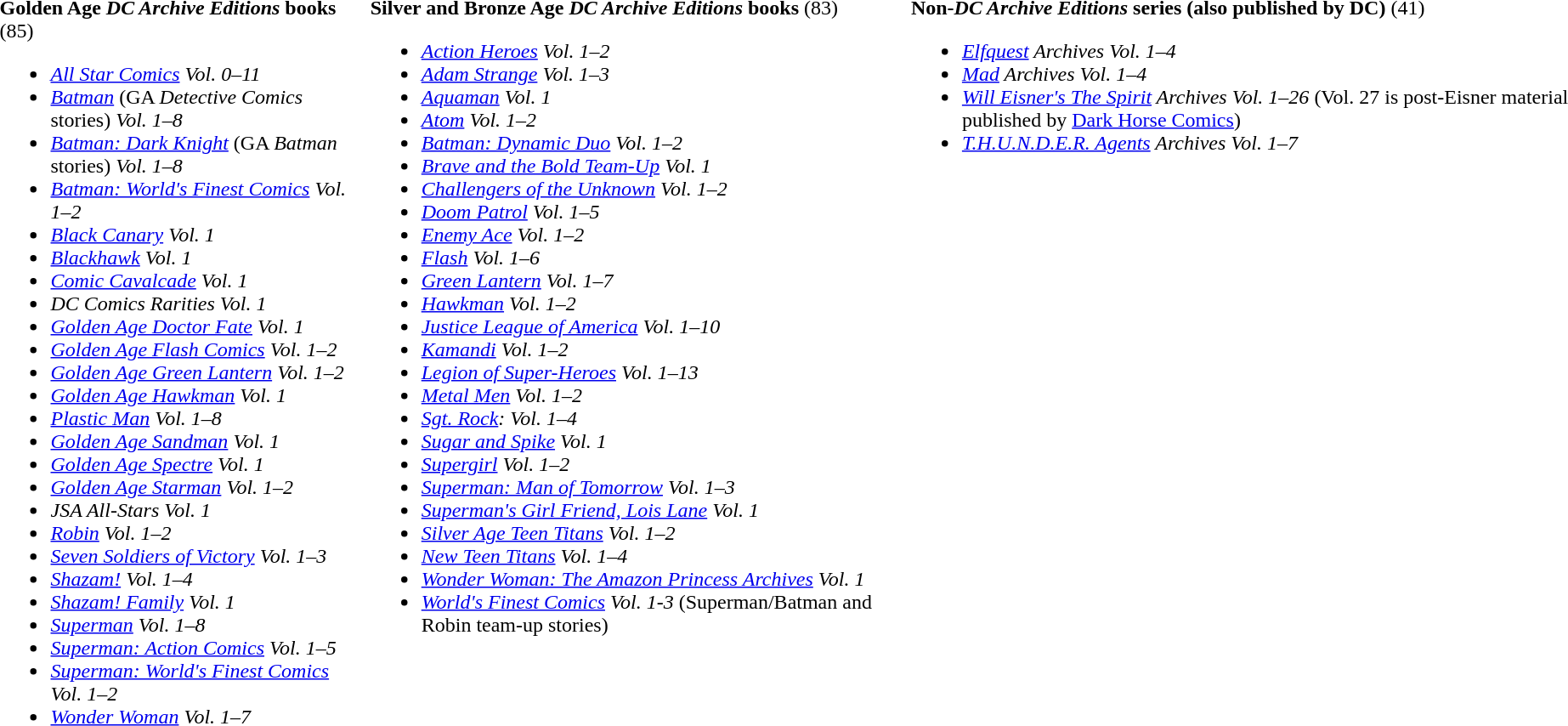<table wikitable width=100%>
<tr>
<td valign=top><br><strong>Golden Age <em>DC Archive Editions</em> books</strong> (85)<ul><li><em><a href='#'>All Star Comics</a> Vol. 0–11</em></li><li><em><a href='#'>Batman</a></em> (GA <em>Detective Comics</em> stories) <em>Vol. 1–8</em></li><li><em><a href='#'>Batman: Dark Knight</a></em> (GA <em>Batman</em> stories) <em>Vol. 1–8</em></li><li><em><a href='#'>Batman: World's Finest Comics</a> Vol. 1–2</em></li><li><em><a href='#'>Black Canary</a> Vol. 1</em></li><li><em><a href='#'>Blackhawk</a> Vol. 1</em></li><li><em><a href='#'>Comic Cavalcade</a> Vol. 1</em></li><li><em>DC Comics Rarities Vol. 1</em></li><li><em><a href='#'>Golden Age Doctor Fate</a> Vol. 1</em></li><li><em><a href='#'>Golden Age Flash Comics</a> Vol. 1–2</em></li><li><em><a href='#'>Golden Age Green Lantern</a> Vol. 1–2</em></li><li><em><a href='#'>Golden Age Hawkman</a> Vol. 1</em></li><li><em><a href='#'>Plastic Man</a> Vol. 1–8</em></li><li><em><a href='#'>Golden Age Sandman</a> Vol. 1</em></li><li><em><a href='#'>Golden Age Spectre</a> Vol. 1</em></li><li><em><a href='#'>Golden Age Starman</a> Vol. 1–2</em></li><li><em>JSA All-Stars Vol. 1</em></li><li><em><a href='#'>Robin</a> Vol. 1–2</em></li><li><em><a href='#'>Seven Soldiers of Victory</a> Vol. 1–3</em></li><li><em><a href='#'>Shazam!</a> Vol. 1–4</em></li><li><em><a href='#'>Shazam! Family</a> Vol. 1</em></li><li><em><a href='#'>Superman</a> Vol. 1–8</em></li><li><em><a href='#'>Superman: Action Comics</a> Vol. 1–5</em></li><li><em><a href='#'>Superman: World's Finest Comics</a> Vol. 1–2</em></li><li><em><a href='#'>Wonder Woman</a> Vol. 1–7</em></li></ul></td>
<td valign=top><br><strong>Silver and Bronze Age <em>DC Archive Editions</em> books</strong> (83)<ul><li><em><a href='#'>Action Heroes</a> Vol. 1–2</em></li><li><em><a href='#'>Adam Strange</a> Vol. 1–3</em></li><li><em><a href='#'>Aquaman</a> Vol. 1</em></li><li><em><a href='#'>Atom</a> Vol. 1–2</em></li><li><em><a href='#'>Batman: Dynamic Duo</a> Vol. 1–2</em></li><li><em><a href='#'>Brave and the Bold Team-Up</a> Vol. 1</em></li><li><em><a href='#'>Challengers of the Unknown</a> Vol. 1–2</em></li><li><em><a href='#'>Doom Patrol</a> Vol. 1–5</em></li><li><em><a href='#'>Enemy Ace</a> Vol. 1–2</em></li><li><em><a href='#'>Flash</a> Vol. 1–6</em></li><li><em><a href='#'>Green Lantern</a> Vol. 1–7</em></li><li><em><a href='#'>Hawkman</a> Vol. 1–2</em></li><li><em><a href='#'>Justice League of America</a> Vol. 1–10</em></li><li><em><a href='#'>Kamandi</a> Vol. 1–2</em></li><li><em><a href='#'>Legion of Super-Heroes</a> Vol. 1–13</em></li><li><em><a href='#'>Metal Men</a> Vol. 1–2</em></li><li><em><a href='#'>Sgt. Rock</a>: Vol. 1–4</em></li><li><em><a href='#'>Sugar and Spike</a> Vol. 1</em></li><li><em><a href='#'>Supergirl</a> Vol. 1–2</em></li><li><em><a href='#'>Superman: Man of Tomorrow</a> Vol. 1–3</em></li><li><em><a href='#'>Superman's Girl Friend, Lois Lane</a> Vol. 1</em></li><li><em><a href='#'>Silver Age Teen Titans</a> Vol. 1–2</em></li><li><em><a href='#'>New Teen Titans</a> Vol. 1–4</em></li><li><em><a href='#'>Wonder Woman: The Amazon Princess Archives</a> Vol. 1</em></li><li><em><a href='#'>World's Finest Comics</a> Vol. 1-3</em> (Superman/Batman and Robin team-up stories)</li></ul></td>
<td valign=top><br><strong>Non-<em>DC Archive Editions</em> series (also published by DC)</strong> (41)<ul><li><em><a href='#'>Elfquest</a> Archives Vol. 1–4</em></li><li><em><a href='#'>Mad</a> Archives Vol. 1–4</em></li><li><em><a href='#'>Will Eisner's The Spirit</a> Archives Vol. 1–26</em> (Vol. 27 is post-Eisner material published by <a href='#'>Dark Horse Comics</a>)</li><li><em><a href='#'>T.H.U.N.D.E.R. Agents</a> Archives Vol. 1–7</em></li></ul></td>
</tr>
</table>
